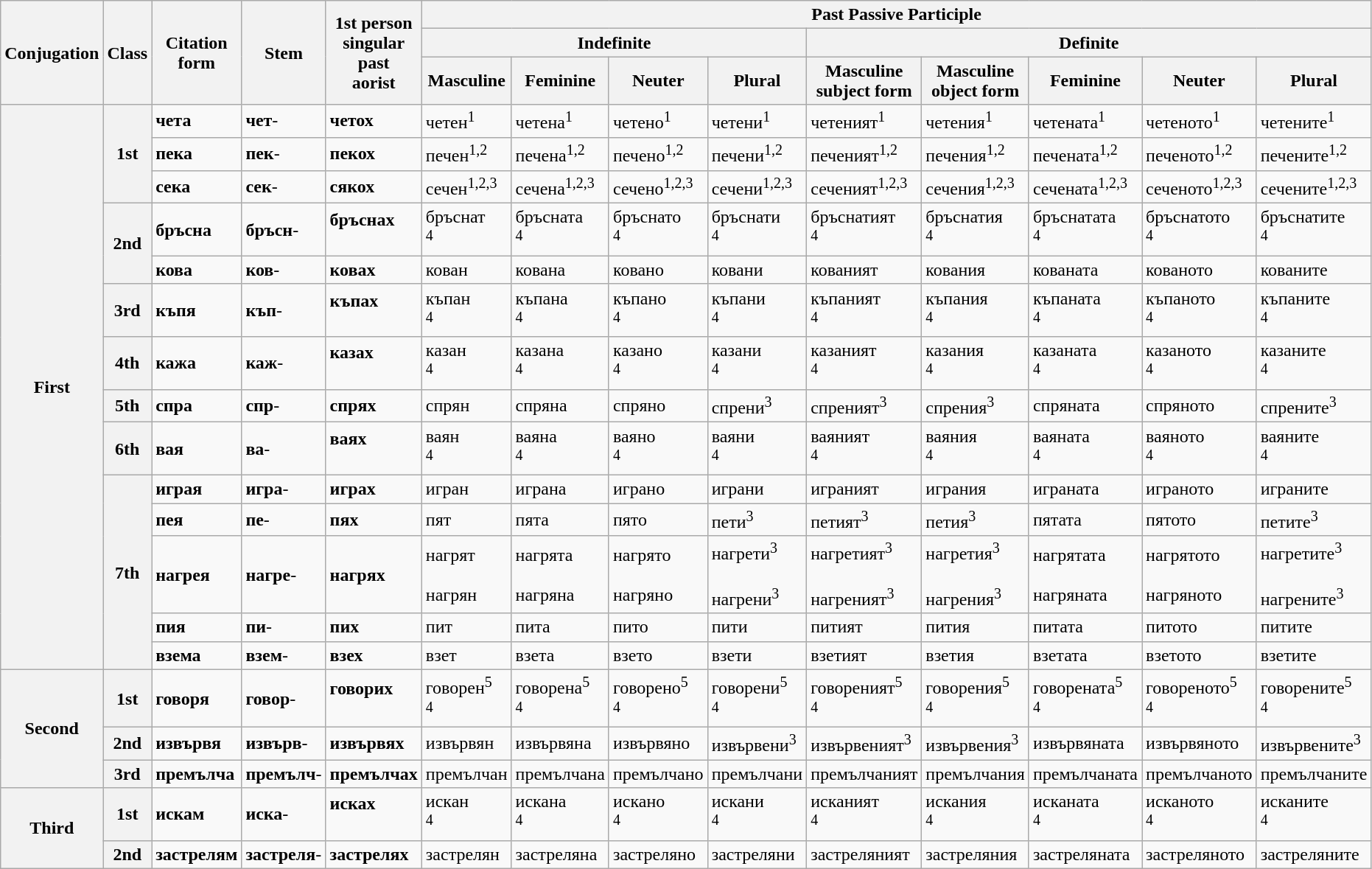<table class="wikitable">
<tr>
<th rowspan="3">Conjugation</th>
<th rowspan="3">Class</th>
<th rowspan="3">Citation<br>form</th>
<th rowspan="3">Stem</th>
<th rowspan="3">1st person<br>singular<br>past<br>aorist</th>
<th colspan="9">Past Passive Participle</th>
</tr>
<tr>
<th colspan="4">Indefinite</th>
<th colspan="5">Definite</th>
</tr>
<tr>
<th>Masculine</th>
<th>Feminine</th>
<th>Neuter</th>
<th>Plural</th>
<th>Masculine<br>subject form</th>
<th>Masculine<br>object form</th>
<th>Feminine</th>
<th>Neuter</th>
<th>Plural</th>
</tr>
<tr>
<th rowspan="14">First</th>
<th rowspan="3">1st</th>
<td><strong>чета</strong> <br></td>
<td><strong>чет</strong>- <br></td>
<td><strong>чет<span>о</span><span>х</span></strong> <br></td>
<td>чет<span>е</span><span>н</span><sup>1</sup> <br></td>
<td>чет<span>е</span><span>на</span><sup>1</sup> <br></td>
<td>чет<span>е</span><span>но</span><sup>1</sup> <br></td>
<td>чет<span>е</span><span>ни</span><sup>1</sup> <br></td>
<td>чет<span>е</span><span>ният</span><sup>1</sup> <br></td>
<td>чет<span>е</span><span>ния</span><sup>1</sup> <br></td>
<td>чет<span>е</span><span>ната</span><sup>1</sup> <br></td>
<td>чет<span>е</span><span>ното</span><sup>1</sup> <br></td>
<td>чет<span>е</span><span>ните</span><sup>1</sup> <br></td>
</tr>
<tr>
<td><strong>пека</strong> <br></td>
<td><strong>пе<span>к</span></strong>- <br></td>
<td><strong>пе<span>к</span><span>о</span><span>х</span></strong> <br></td>
<td>пе<span>ч</span><span>е</span><span>н</span><sup>1,2</sup> <br></td>
<td>пе<span>ч</span><span>е</span><span>на</span><sup>1,2</sup> <br></td>
<td>пе<span>ч</span><span>е</span><span>но</span><sup>1,2</sup> <br></td>
<td>пе<span>ч</span><span>е</span><span>ни</span><sup>1,2</sup> <br></td>
<td>пе<span>ч</span><span>е</span><span>ният</span><sup>1,2</sup> <br></td>
<td>пе<span>ч</span><span>е</span><span>ния</span><sup>1,2</sup> <br></td>
<td>пе<span>ч</span><span>е</span><span>ната</span><sup>1,2</sup> <br></td>
<td>пе<span>ч</span><span>е</span><span>ното</span><sup>1,2</sup> <br></td>
<td>пе<span>ч</span><span>е</span><span>ните</span><sup>1,2</sup> <br></td>
</tr>
<tr>
<td><strong>сека</strong> <br></td>
<td><strong>с<span>ек</span></strong>- <br></td>
<td><strong>с<span>як</span><span>о</span><span>х</span></strong> <br></td>
<td>с<span>еч</span><span>е</span><span>н</span><sup>1,2,3</sup> <br></td>
<td>с<span>еч</span><span>е</span><span>на</span><sup>1,2,3</sup> <br></td>
<td>с<span>еч</span><span>е</span><span>но</span><sup>1,2,3</sup> <br></td>
<td>с<span>еч</span><span>е</span><span>ни</span><sup>1,2,3</sup> <br></td>
<td>с<span>еч</span><span>е</span><span>ният</span><sup>1,2,3</sup> <br></td>
<td>с<span>еч</span><span>е</span><span>ния</span><sup>1,2,3</sup> <br></td>
<td>с<span>еч</span><span>е</span><span>ната</span><sup>1,2,3</sup> <br></td>
<td>с<span>еч</span><span>е</span><span>ното</span><sup>1,2,3</sup> <br></td>
<td>с<span>еч</span><span>е</span><span>ните</span><sup>1,2,3</sup> <br></td>
</tr>
<tr>
<th rowspan="2">2nd</th>
<td><strong>бръсна</strong> <br></td>
<td><strong>бръсн</strong>- <br></td>
<td><strong>бръсн<span>а</span><span>х</span></strong> <br> <br></td>
<td>бръсн<span>а</span><span>т</span> <br><sup>4</sup></td>
<td>бръсн<span>а</span><span>та</span> <br><sup>4</sup></td>
<td>бръсн<span>а</span><span>то</span> <br><sup>4</sup></td>
<td>бръсн<span>а</span><span>ти</span> <br><sup>4</sup></td>
<td>бръсн<span>а</span><span>тият</span> <br><sup>4</sup></td>
<td>бръсн<span>а</span><span>тия</span> <br><sup>4</sup></td>
<td>бръсн<span>а</span><span>тата</span> <br><sup>4</sup></td>
<td>бръсн<span>а</span><span>тото</span> <br><sup>4</sup></td>
<td>бръсн<span>а</span><span>тите</span> <br><sup>4</sup></td>
</tr>
<tr>
<td><strong>кова</strong> <br></td>
<td><strong>ков</strong>- <br></td>
<td><strong>ков<span>а</span><span>х</span></strong> <br></td>
<td>ков<span>а</span><span>н</span> <br></td>
<td>ков<span>а</span><span>на</span> <br></td>
<td>ков<span>а</span><span>но</span> <br></td>
<td>ков<span>а</span><span>ни</span> <br></td>
<td>ков<span>а</span><span>ният</span> <br></td>
<td>ков<span>а</span><span>ния</span> <br></td>
<td>ков<span>а</span><span>ната</span> <br></td>
<td>ков<span>а</span><span>ното</span> <br></td>
<td>ков<span>а</span><span>ните</span> <br></td>
</tr>
<tr>
<th>3rd</th>
<td><strong>къпя</strong> <br></td>
<td><strong>къп</strong>- <br></td>
<td><strong>къп<span>а</span><span>х</span></strong> <br> <br></td>
<td>къп<span>а</span><span>н</span> <br><sup>4</sup></td>
<td>къп<span>а</span><span>на</span> <br><sup>4</sup></td>
<td>къп<span>а</span><span>но</span> <br><sup>4</sup></td>
<td>къп<span>а</span><span>ни</span> <br><sup>4</sup></td>
<td>къп<span>а</span><span>ният</span> <br><sup>4</sup></td>
<td>къп<span>а</span><span>ния</span> <br><sup>4</sup></td>
<td>къп<span>а</span><span>ната</span> <br><sup>4</sup></td>
<td>къп<span>а</span><span>ното</span> <br><sup>4</sup></td>
<td>къп<span>а</span><span>ните</span> <br><sup>4</sup></td>
</tr>
<tr>
<th>4th</th>
<td><strong>кажа</strong> <br></td>
<td><strong>ка<span>ж</span></strong>- <br></td>
<td><strong>ка<span>з</span><span>а</span><span>х</span></strong> <br> <br></td>
<td>ка<span>з</span><span>а</span><span>н</span> <br><sup>4</sup></td>
<td>ка<span>з</span><span>а</span><span>на</span> <br><sup>4</sup></td>
<td>ка<span>з</span><span>а</span><span>но</span> <br><sup>4</sup></td>
<td>ка<span>з</span><span>а</span><span>ни</span> <br><sup>4</sup></td>
<td>ка<span>з</span><span>а</span><span>ният</span> <br><sup>4</sup></td>
<td>ка<span>з</span><span>а</span><span>ния</span> <br><sup>4</sup></td>
<td>ка<span>з</span><span>а</span><span>ната</span> <br><sup>4</sup></td>
<td>ка<span>з</span><span>а</span><span>ното</span> <br><sup>4</sup></td>
<td>ка<span>з</span><span>а</span><span>ните</span> <br><sup>4</sup></td>
</tr>
<tr>
<th>5th</th>
<td><strong>спра</strong> <br></td>
<td><strong>спр</strong>- <br></td>
<td><strong>спр<span>я</span><span>х</span></strong> <br></td>
<td>спр<span>я</span><span>н</span> <br></td>
<td>спр<span>я</span><span>на</span> <br></td>
<td>спр<span>я</span><span>но</span> <br></td>
<td>спр<span>е</span><span>ни</span><sup>3</sup> <br></td>
<td>спр<span>е</span><span>ният</span><sup>3</sup> <br></td>
<td>спр<span>е</span><span>ния</span><sup>3</sup> <br></td>
<td>спр<span>я</span><span>ната</span> <br></td>
<td>спр<span>я</span><span>ното</span> <br></td>
<td>спр<span>е</span><span>ните</span><sup>3</sup> <br></td>
</tr>
<tr>
<th>6th</th>
<td><strong>вая</strong> <br></td>
<td><strong>ва</strong>- <br></td>
<td><strong>ва<span>я</span><span>х</span></strong> <br> <br></td>
<td>ва<span>я</span><span>н</span> <br><sup>4</sup></td>
<td>ва<span>я</span><span>на</span> <br><sup>4</sup></td>
<td>ва<span>я</span><span>но</span> <br><sup>4</sup></td>
<td>ва<span>я</span><span>ни</span> <br><sup>4</sup></td>
<td>ва<span>я</span><span>ният</span> <br><sup>4</sup></td>
<td>ва<span>я</span><span>ния</span> <br><sup>4</sup></td>
<td>ва<span>я</span><span>ната</span> <br><sup>4</sup></td>
<td>ва<span>я</span><span>ното</span> <br><sup>4</sup></td>
<td>ва<span>я</span><span>ните</span> <br><sup>4</sup></td>
</tr>
<tr>
<th rowspan="5">7th</th>
<td><strong>играя</strong> <br></td>
<td><strong>игра</strong>- <br></td>
<td><strong>игра<span>х</span></strong> <br></td>
<td>игра<span>н</span> <br></td>
<td>игра<span>на</span> <br></td>
<td>игра<span>но</span> <br></td>
<td>игра<span>ни</span> <br></td>
<td>игра<span>ният</span> <br></td>
<td>игра<span>ния</span> <br></td>
<td>игра<span>ната</span> <br></td>
<td>игра<span>ното</span> <br></td>
<td>игра<span>ните</span> <br></td>
</tr>
<tr>
<td><strong>пея</strong> <br></td>
<td><strong>п<span>е</span></strong>- <br></td>
<td><strong>п<span>я</span><span>х</span></strong> <br></td>
<td>п<span>я</span><span>т</span> <br></td>
<td>п<span>я</span><span>та</span> <br></td>
<td>п<span>я</span><span>то</span> <br></td>
<td>п<span>е</span><span>ти</span><sup>3</sup> <br></td>
<td>п<span>е</span><span>тият</span><sup>3</sup> <br></td>
<td>п<span>е</span><span>тия</span><sup>3</sup> <br></td>
<td>п<span>я</span><span>тата</span> <br></td>
<td>п<span>я</span><span>тото</span> <br></td>
<td>п<span>е</span><span>тите</span><sup>3</sup> <br></td>
</tr>
<tr>
<td><strong>нагрея</strong> <br></td>
<td><strong>нагр<span>е</span></strong>- <br></td>
<td><strong>нагр<span>я</span><span>х</span></strong> <br></td>
<td>нагр<span>я</span><span>т</span> <br> <br>нагр<span>я</span><span>н</span> <br></td>
<td>нагр<span>я</span><span>та</span> <br> <br>нагр<span>я</span><span>на</span> <br></td>
<td>нагр<span>я</span><span>то</span> <br> <br>нагр<span>я</span><span>но</span> <br></td>
<td>нагр<span>е</span><span>ти</span><sup>3</sup> <br> <br>нагр<span>е</span><span>ни</span><sup>3</sup> <br></td>
<td>нагр<span>е</span><span>тият</span><sup>3</sup> <br> <br>нагр<span>е</span><span>ният</span><sup>3</sup> <br></td>
<td>нагр<span>е</span><span>тия</span><sup>3</sup> <br> <br>нагр<span>е</span><span>ния</span><sup>3</sup> <br></td>
<td>нагр<span>я</span><span>тата</span> <br> <br>нагр<span>я</span><span>ната</span> <br></td>
<td>нагр<span>я</span><span>тото</span> <br> <br>нагр<span>я</span><span>ното</span> <br></td>
<td>нагр<span>е</span><span>тите</span><sup>3</sup> <br> <br>нагр<span>е</span><span>ните</span><sup>3</sup> <br></td>
</tr>
<tr>
<td><strong>пия</strong> <br></td>
<td><strong>пи</strong>- <br></td>
<td><strong>пи<span>х</span></strong> <br></td>
<td>пи<span>т</span> <br></td>
<td>пи<span>та</span> <br></td>
<td>пи<span>то</span> <br></td>
<td>пи<span>ти</span> <br></td>
<td>пи<span>тият</span> <br></td>
<td>пи<span>тия</span> <br></td>
<td>пи<span>тата</span> <br></td>
<td>пи<span>тото</span> <br></td>
<td>пи<span>тите</span> <br></td>
</tr>
<tr>
<td><strong>взема</strong> <br></td>
<td><strong>взе<span>м</span></strong>- <br></td>
<td><strong>взе<span>х</span></strong> <br></td>
<td>взе<span>т</span> <br></td>
<td>взе<span>та</span> <br></td>
<td>взе<span>то</span> <br></td>
<td>взе<span>ти</span> <br></td>
<td>взе<span>тият</span> <br></td>
<td>взе<span>тия</span> <br></td>
<td>взе<span>тата</span> <br></td>
<td>взе<span>тото</span> <br></td>
<td>взе<span>тите</span> <br></td>
</tr>
<tr>
<th rowspan="3">Second</th>
<th>1st</th>
<td><strong>говоря</strong> <br></td>
<td><strong>говор</strong>- <br></td>
<td><strong>говор<span>и</span><span>х</span></strong> <br> <br></td>
<td>говор<span>е</span><span>н</span><sup>5</sup> <br><sup>4</sup></td>
<td>говор<span>е</span><span>на</span><sup>5</sup> <br><sup>4</sup></td>
<td>говор<span>е</span><span>но</span><sup>5</sup> <br><sup>4</sup></td>
<td>говор<span>е</span><span>ни</span><sup>5</sup> <br><sup>4</sup></td>
<td>говор<span>е</span><span>ният</span><sup>5</sup> <br><sup>4</sup></td>
<td>говор<span>е</span><span>ния</span><sup>5</sup> <br><sup>4</sup></td>
<td>говор<span>е</span><span>ната</span><sup>5</sup> <br><sup>4</sup></td>
<td>говор<span>е</span><span>ното</span><sup>5</sup> <br><sup>4</sup></td>
<td>говор<span>е</span><span>ните</span><sup>5</sup> <br><sup>4</sup></td>
</tr>
<tr>
<th>2nd</th>
<td><strong>извървя</strong> <br></td>
<td><strong>извърв</strong>- <br></td>
<td><strong>извърв<span>я</span><span>х</span></strong> <br></td>
<td>извърв<span>я</span><span>н</span> <br></td>
<td>извърв<span>я</span><span>на</span> <br></td>
<td>извърв<span>я</span><span>но</span> <br></td>
<td>извърв<span>е</span><span>ни</span><sup>3</sup> <br></td>
<td>извърв<span>е</span><span>ният</span><sup>3</sup> <br></td>
<td>извърв<span>е</span><span>ния</span><sup>3</sup> <br></td>
<td>извърв<span>я</span><span>ната</span> <br></td>
<td>извърв<span>я</span><span>ното</span> <br></td>
<td>извърв<span>е</span><span>ните</span><sup>3</sup> <br></td>
</tr>
<tr>
<th>3rd</th>
<td><strong>премълча</strong> <br></td>
<td><strong>премълч</strong>- <br></td>
<td><strong>премълч<span>а</span><span>х</span></strong> <br></td>
<td>премълч<span>а</span><span>н</span> <br></td>
<td>премълч<span>а</span><span>на</span> <br></td>
<td>премълч<span>а</span><span>но</span> <br></td>
<td>премълч<span>а</span><span>ни</span> <br></td>
<td>премълч<span>а</span><span>ният</span> <br></td>
<td>премълч<span>а</span><span>ния</span> <br></td>
<td>премълч<span>а</span><span>ната</span> <br></td>
<td>премълч<span>а</span><span>ното</span> <br></td>
<td>премълч<span>а</span><span>ните</span> <br></td>
</tr>
<tr>
<th rowspan="2">Third</th>
<th>1st</th>
<td><strong>искам</strong> <br></td>
<td><strong>иска</strong>- <br></td>
<td><strong>иска<span>х</span></strong> <br> <br></td>
<td>иска<span>н</span> <br><sup>4</sup></td>
<td>иска<span>на</span> <br><sup>4</sup></td>
<td>иска<span>но</span> <br><sup>4</sup></td>
<td>иска<span>ни</span> <br><sup>4</sup></td>
<td>иска<span>ният</span> <br><sup>4</sup></td>
<td>иска<span>ния</span> <br><sup>4</sup></td>
<td>иска<span>ната</span> <br><sup>4</sup></td>
<td>иска<span>ното</span> <br><sup>4</sup></td>
<td>иска<span>ните</span> <br><sup>4</sup></td>
</tr>
<tr>
<th>2nd</th>
<td><strong>застрелям</strong> <br></td>
<td><strong>застреля</strong>- <br></td>
<td><strong>застреля<span>х</span></strong> <br></td>
<td>застреля<span>н</span> <br></td>
<td>застреля<span>на</span> <br></td>
<td>застреля<span>но</span> <br></td>
<td>застреля<span>ни</span> <br></td>
<td>застреля<span>ният</span> <br></td>
<td>застреля<span>ния</span> <br></td>
<td>застреля<span>ната</span> <br></td>
<td>застреля<span>ното</span> <br></td>
<td>застреля<span>ните</span> <br></td>
</tr>
</table>
